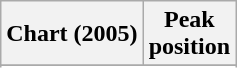<table class="wikitable plainrowheaders sortable" style="text-align:center;">
<tr>
<th scope="col">Chart (2005)</th>
<th scope="col">Peak<br>position</th>
</tr>
<tr>
</tr>
<tr>
</tr>
<tr>
</tr>
<tr>
</tr>
</table>
